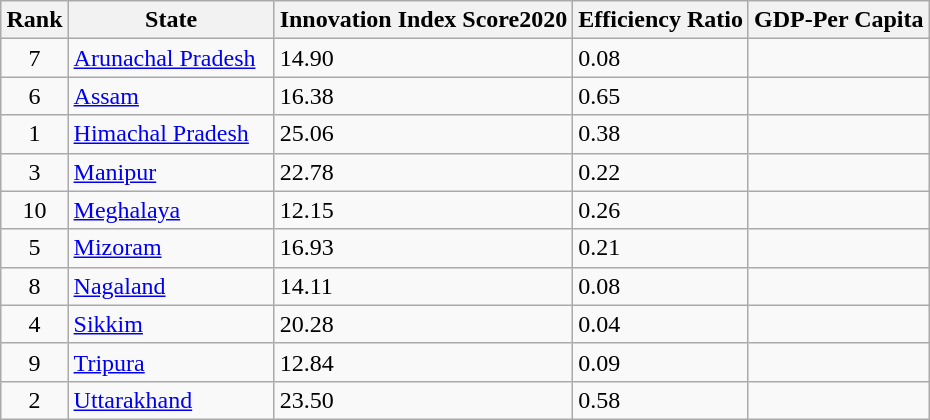<table class="wikitable sortable" style="margin-left: auto; margin-right: auto; border: none;">
<tr>
<th scope="col" data-sort-type="number">Rank</th>
<th scope="col" style="width:130px;">State<br></th>
<th scope="col" data-sort-type="number">Innovation Index Score2020<br></th>
<th scope="col" data-sort-type="number">Efficiency Ratio</th>
<th scope="col" data-sort-type="number">GDP-Per Capita</th>
</tr>
<tr align=left>
<td align=center>7</td>
<td align=left><a href='#'>Arunachal Pradesh</a><br></td>
<td>14.90</td>
<td>0.08</td>
<td></td>
</tr>
<tr>
<td align=center>6</td>
<td align=left><a href='#'>Assam</a><br></td>
<td>16.38</td>
<td>0.65</td>
<td></td>
</tr>
<tr>
<td align=center>1</td>
<td align=left><a href='#'>Himachal Pradesh</a><br></td>
<td>25.06</td>
<td>0.38</td>
<td></td>
</tr>
<tr>
<td align=center>3</td>
<td align=left><a href='#'>Manipur</a><br></td>
<td>22.78</td>
<td>0.22</td>
<td></td>
</tr>
<tr>
<td align=center>10</td>
<td align=left><a href='#'>Meghalaya</a><br></td>
<td>12.15</td>
<td>0.26</td>
<td></td>
</tr>
<tr>
<td align=center>5</td>
<td align=left><a href='#'>Mizoram</a><br></td>
<td>16.93</td>
<td>0.21</td>
<td></td>
</tr>
<tr>
<td align=center>8</td>
<td align=left><a href='#'>Nagaland</a><br></td>
<td>14.11</td>
<td>0.08</td>
<td></td>
</tr>
<tr>
<td align=center>4</td>
<td align=left><a href='#'>Sikkim</a><br></td>
<td>20.28</td>
<td>0.04</td>
<td></td>
</tr>
<tr>
<td align=center>9</td>
<td align=left><a href='#'>Tripura</a><br></td>
<td>12.84</td>
<td>0.09</td>
<td></td>
</tr>
<tr>
<td align=center>2</td>
<td align=left><a href='#'>Uttarakhand</a><br></td>
<td>23.50</td>
<td>0.58</td>
<td></td>
</tr>
<tr>
</tr>
</table>
